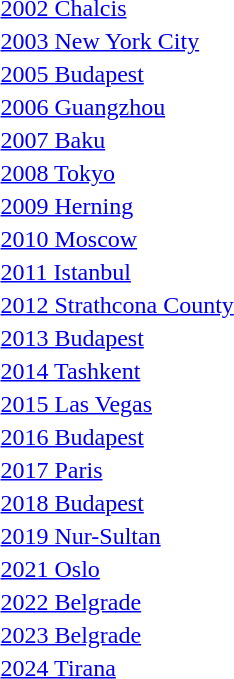<table>
<tr>
<td><a href='#'>2002 Chalcis</a></td>
<td></td>
<td></td>
<td></td>
</tr>
<tr>
<td><a href='#'>2003 New York City</a></td>
<td></td>
<td></td>
<td></td>
</tr>
<tr>
<td rowspan=2><a href='#'>2005 Budapest</a></td>
<td rowspan=2></td>
<td rowspan=2></td>
<td></td>
</tr>
<tr>
<td></td>
</tr>
<tr>
<td rowspan=2><a href='#'>2006 Guangzhou</a></td>
<td rowspan=2></td>
<td rowspan=2></td>
<td></td>
</tr>
<tr>
<td></td>
</tr>
<tr>
<td rowspan=2><a href='#'>2007 Baku</a></td>
<td rowspan=2></td>
<td rowspan=2></td>
<td></td>
</tr>
<tr>
<td></td>
</tr>
<tr>
<td rowspan=2><a href='#'>2008 Tokyo</a></td>
<td rowspan=2></td>
<td rowspan=2></td>
<td></td>
</tr>
<tr>
<td></td>
</tr>
<tr>
<td rowspan=2><a href='#'>2009 Herning</a></td>
<td rowspan=2></td>
<td rowspan=2></td>
<td></td>
</tr>
<tr>
<td></td>
</tr>
<tr>
<td rowspan=2><a href='#'>2010 Moscow</a></td>
<td rowspan=2></td>
<td rowspan=2></td>
<td></td>
</tr>
<tr>
<td></td>
</tr>
<tr>
<td rowspan=2><a href='#'>2011 Istanbul</a></td>
<td rowspan=2></td>
<td rowspan=2></td>
<td></td>
</tr>
<tr>
<td></td>
</tr>
<tr>
<td rowspan=2><a href='#'>2012 Strathcona County</a></td>
<td rowspan=2></td>
<td rowspan=2></td>
<td></td>
</tr>
<tr>
<td></td>
</tr>
<tr>
<td rowspan=2><a href='#'>2013 Budapest</a></td>
<td rowspan=2></td>
<td rowspan=2></td>
<td></td>
</tr>
<tr>
<td></td>
</tr>
<tr>
<td rowspan=2><a href='#'>2014 Tashkent</a></td>
<td rowspan=2></td>
<td rowspan=2></td>
<td></td>
</tr>
<tr>
<td></td>
</tr>
<tr>
<td rowspan=2><a href='#'>2015 Las Vegas</a></td>
<td rowspan=2></td>
<td rowspan=2></td>
<td></td>
</tr>
<tr>
<td></td>
</tr>
<tr>
<td rowspan=2><a href='#'>2016 Budapest</a></td>
<td rowspan=2></td>
<td rowspan=2></td>
<td></td>
</tr>
<tr>
<td></td>
</tr>
<tr>
<td rowspan=2><a href='#'>2017 Paris</a></td>
<td rowspan=2></td>
<td rowspan=2></td>
<td></td>
</tr>
<tr>
<td></td>
</tr>
<tr>
<td rowspan=2><a href='#'>2018 Budapest</a></td>
<td rowspan=2></td>
<td rowspan=2></td>
<td></td>
</tr>
<tr>
<td></td>
</tr>
<tr>
<td rowspan=2><a href='#'>2019 Nur-Sultan</a></td>
<td rowspan=2></td>
<td rowspan=2></td>
<td></td>
</tr>
<tr>
<td></td>
</tr>
<tr>
<td rowspan=2><a href='#'>2021 Oslo</a></td>
<td rowspan=2></td>
<td rowspan=2></td>
<td></td>
</tr>
<tr>
<td></td>
</tr>
<tr>
<td rowspan=2><a href='#'>2022 Belgrade</a></td>
<td rowspan=2></td>
<td rowspan=2></td>
<td></td>
</tr>
<tr>
<td></td>
</tr>
<tr>
<td rowspan=2><a href='#'>2023 Belgrade</a></td>
<td rowspan=2></td>
<td rowspan=2></td>
<td></td>
</tr>
<tr>
<td></td>
</tr>
<tr>
<td rowspan=2><a href='#'>2024 Tirana</a></td>
<td rowspan=2></td>
<td rowspan=2></td>
<td></td>
</tr>
<tr>
<td></td>
</tr>
</table>
